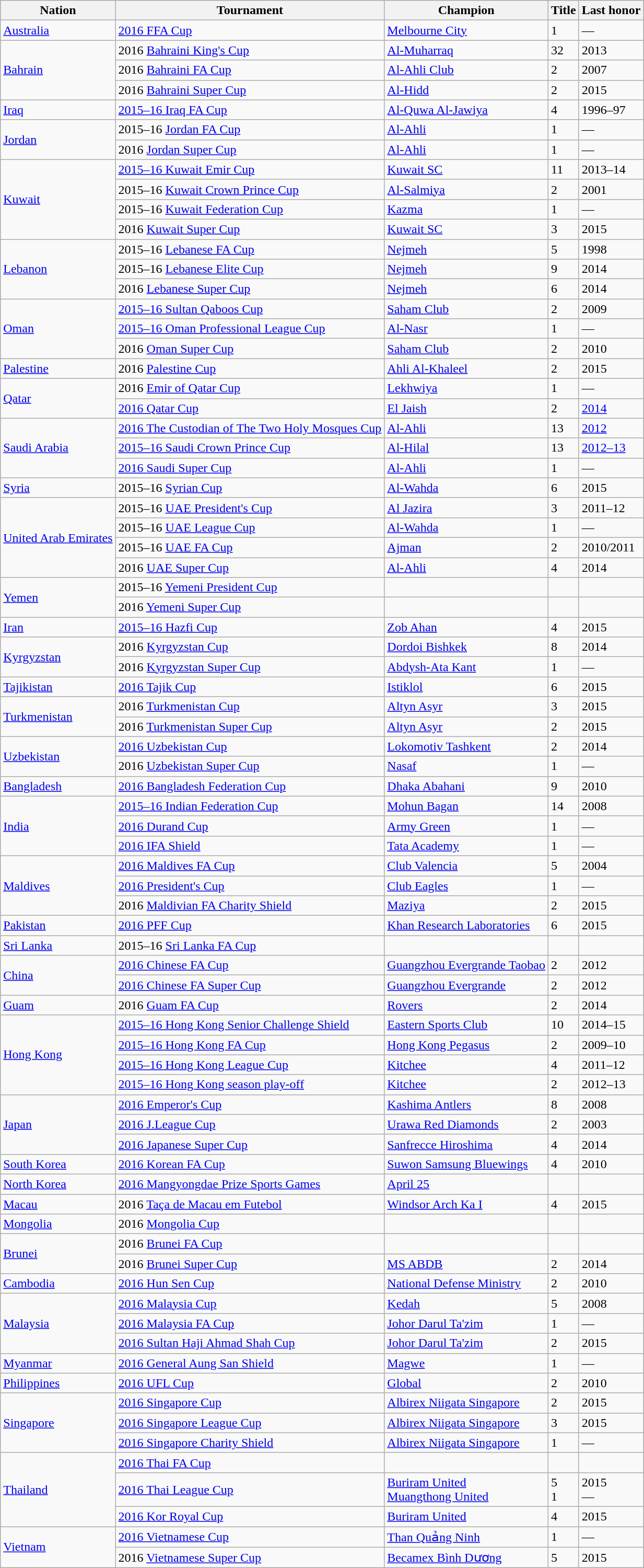<table class="wikitable sortable">
<tr>
<th>Nation</th>
<th>Tournament</th>
<th>Champion</th>
<th data-sort-type="number">Title</th>
<th>Last honor</th>
</tr>
<tr>
<td> <a href='#'>Australia</a></td>
<td><a href='#'>2016 FFA Cup</a></td>
<td><a href='#'>Melbourne City</a></td>
<td>1</td>
<td>—</td>
</tr>
<tr>
<td rowspan=3> <a href='#'>Bahrain</a></td>
<td>2016 <a href='#'>Bahraini King's Cup</a></td>
<td><a href='#'>Al-Muharraq</a></td>
<td>32</td>
<td>2013</td>
</tr>
<tr>
<td>2016 <a href='#'>Bahraini FA Cup</a></td>
<td><a href='#'>Al-Ahli Club</a></td>
<td>2</td>
<td>2007</td>
</tr>
<tr>
<td>2016 <a href='#'>Bahraini Super Cup</a></td>
<td><a href='#'>Al-Hidd</a></td>
<td>2</td>
<td>2015</td>
</tr>
<tr>
<td> <a href='#'>Iraq</a></td>
<td><a href='#'>2015–16 Iraq FA Cup</a></td>
<td><a href='#'>Al-Quwa Al-Jawiya</a></td>
<td>4</td>
<td>1996–97</td>
</tr>
<tr>
<td rowspan=2> <a href='#'>Jordan</a></td>
<td>2015–16 <a href='#'>Jordan FA Cup</a></td>
<td><a href='#'>Al-Ahli</a></td>
<td>1</td>
<td>—</td>
</tr>
<tr>
<td>2016 <a href='#'>Jordan Super Cup</a></td>
<td><a href='#'>Al-Ahli</a></td>
<td>1</td>
<td>—</td>
</tr>
<tr>
<td rowspan=4> <a href='#'>Kuwait</a></td>
<td><a href='#'>2015–16 Kuwait Emir Cup</a></td>
<td><a href='#'>Kuwait SC</a></td>
<td>11</td>
<td>2013–14</td>
</tr>
<tr>
<td>2015–16 <a href='#'>Kuwait Crown Prince Cup</a></td>
<td><a href='#'>Al-Salmiya</a></td>
<td>2</td>
<td>2001</td>
</tr>
<tr>
<td>2015–16 <a href='#'>Kuwait Federation Cup</a></td>
<td><a href='#'>Kazma</a></td>
<td>1</td>
<td>—</td>
</tr>
<tr>
<td>2016 <a href='#'>Kuwait Super Cup</a></td>
<td><a href='#'>Kuwait SC</a></td>
<td>3</td>
<td>2015</td>
</tr>
<tr>
<td rowspan=3> <a href='#'>Lebanon</a></td>
<td>2015–16 <a href='#'>Lebanese FA Cup</a></td>
<td><a href='#'>Nejmeh</a></td>
<td>5</td>
<td>1998</td>
</tr>
<tr>
<td>2015–16 <a href='#'>Lebanese Elite Cup</a></td>
<td><a href='#'>Nejmeh</a></td>
<td>9</td>
<td>2014</td>
</tr>
<tr>
<td>2016 <a href='#'>Lebanese Super Cup</a></td>
<td><a href='#'>Nejmeh</a></td>
<td>6</td>
<td>2014</td>
</tr>
<tr>
<td rowspan=3> <a href='#'>Oman</a></td>
<td><a href='#'>2015–16 Sultan Qaboos Cup</a></td>
<td><a href='#'>Saham Club</a></td>
<td>2</td>
<td>2009</td>
</tr>
<tr>
<td><a href='#'>2015–16 Oman Professional League Cup</a></td>
<td><a href='#'>Al-Nasr</a></td>
<td>1</td>
<td>—</td>
</tr>
<tr>
<td>2016 <a href='#'>Oman Super Cup</a></td>
<td><a href='#'>Saham Club</a></td>
<td>2</td>
<td>2010</td>
</tr>
<tr>
<td> <a href='#'>Palestine</a></td>
<td>2016 <a href='#'>Palestine Cup</a></td>
<td><a href='#'>Ahli Al-Khaleel</a></td>
<td>2</td>
<td>2015</td>
</tr>
<tr>
<td rowspan=2> <a href='#'>Qatar</a></td>
<td>2016 <a href='#'>Emir of Qatar Cup</a></td>
<td><a href='#'>Lekhwiya</a></td>
<td>1</td>
<td>—</td>
</tr>
<tr>
<td><a href='#'>2016 Qatar Cup</a></td>
<td><a href='#'>El Jaish</a></td>
<td>2</td>
<td><a href='#'>2014</a></td>
</tr>
<tr>
<td rowspan=3> <a href='#'>Saudi Arabia</a></td>
<td><a href='#'>2016 The Custodian of The Two Holy Mosques Cup</a></td>
<td><a href='#'>Al-Ahli</a></td>
<td>13</td>
<td><a href='#'>2012</a></td>
</tr>
<tr>
<td><a href='#'>2015–16 Saudi Crown Prince Cup</a></td>
<td><a href='#'>Al-Hilal</a></td>
<td>13</td>
<td><a href='#'>2012–13</a></td>
</tr>
<tr>
<td><a href='#'>2016 Saudi Super Cup</a></td>
<td><a href='#'>Al-Ahli</a></td>
<td>1</td>
<td>—</td>
</tr>
<tr>
<td> <a href='#'>Syria</a></td>
<td>2015–16 <a href='#'>Syrian Cup</a></td>
<td><a href='#'>Al-Wahda</a></td>
<td>6</td>
<td>2015</td>
</tr>
<tr>
<td rowspan=4> <a href='#'>United Arab Emirates</a></td>
<td>2015–16 <a href='#'>UAE President's Cup</a></td>
<td><a href='#'>Al Jazira</a></td>
<td>3</td>
<td>2011–12</td>
</tr>
<tr>
<td>2015–16 <a href='#'>UAE League Cup</a></td>
<td><a href='#'>Al-Wahda</a></td>
<td>1</td>
<td>—</td>
</tr>
<tr>
<td>2015–16 <a href='#'>UAE FA Cup</a></td>
<td><a href='#'>Ajman</a></td>
<td>2</td>
<td>2010/2011</td>
</tr>
<tr>
<td>2016 <a href='#'>UAE Super Cup</a></td>
<td><a href='#'>Al-Ahli</a></td>
<td>4</td>
<td>2014</td>
</tr>
<tr>
<td rowspan=2> <a href='#'>Yemen</a></td>
<td>2015–16 <a href='#'>Yemeni President Cup</a></td>
<td></td>
<td></td>
<td></td>
</tr>
<tr>
<td>2016 <a href='#'>Yemeni Super Cup</a></td>
<td></td>
<td></td>
<td></td>
</tr>
<tr>
<td> <a href='#'>Iran</a></td>
<td><a href='#'>2015–16 Hazfi Cup</a></td>
<td><a href='#'>Zob Ahan</a></td>
<td>4</td>
<td>2015</td>
</tr>
<tr>
<td rowspan=2> <a href='#'>Kyrgyzstan</a></td>
<td>2016 <a href='#'>Kyrgyzstan Cup</a></td>
<td><a href='#'>Dordoi Bishkek</a></td>
<td>8</td>
<td>2014</td>
</tr>
<tr>
<td>2016 <a href='#'>Kyrgyzstan Super Cup</a></td>
<td><a href='#'>Abdysh-Ata Kant</a></td>
<td>1</td>
<td>—</td>
</tr>
<tr>
<td> <a href='#'>Tajikistan</a></td>
<td><a href='#'>2016 Tajik Cup</a></td>
<td><a href='#'>Istiklol</a></td>
<td>6</td>
<td>2015</td>
</tr>
<tr>
<td rowspan=2> <a href='#'>Turkmenistan</a></td>
<td>2016 <a href='#'>Turkmenistan Cup</a></td>
<td><a href='#'>Altyn Asyr</a></td>
<td>3</td>
<td>2015</td>
</tr>
<tr>
<td>2016 <a href='#'>Turkmenistan Super Cup</a></td>
<td><a href='#'>Altyn Asyr</a></td>
<td>2</td>
<td>2015</td>
</tr>
<tr>
<td rowspan=2> <a href='#'>Uzbekistan</a></td>
<td><a href='#'>2016 Uzbekistan Cup</a></td>
<td><a href='#'>Lokomotiv Tashkent</a></td>
<td>2</td>
<td>2014</td>
</tr>
<tr>
<td>2016 <a href='#'>Uzbekistan Super Cup</a></td>
<td><a href='#'>Nasaf</a></td>
<td>1</td>
<td>—</td>
</tr>
<tr>
<td> <a href='#'>Bangladesh</a></td>
<td><a href='#'>2016 Bangladesh Federation Cup</a></td>
<td><a href='#'>Dhaka Abahani</a></td>
<td>9</td>
<td>2010</td>
</tr>
<tr>
<td rowspan=3> <a href='#'>India</a></td>
<td><a href='#'>2015–16 Indian Federation Cup</a></td>
<td><a href='#'>Mohun Bagan</a></td>
<td>14</td>
<td>2008</td>
</tr>
<tr>
<td><a href='#'>2016 Durand Cup</a></td>
<td><a href='#'>Army Green</a></td>
<td>1</td>
<td>—</td>
</tr>
<tr>
<td><a href='#'>2016 IFA Shield</a></td>
<td><a href='#'>Tata Academy</a></td>
<td>1</td>
<td>—</td>
</tr>
<tr>
<td rowspan=3> <a href='#'>Maldives</a></td>
<td><a href='#'>2016 Maldives FA Cup</a></td>
<td><a href='#'>Club Valencia</a></td>
<td>5</td>
<td>2004</td>
</tr>
<tr>
<td><a href='#'>2016 President's Cup</a></td>
<td><a href='#'>Club Eagles</a></td>
<td>1</td>
<td>—</td>
</tr>
<tr>
<td>2016 <a href='#'>Maldivian FA Charity Shield</a></td>
<td><a href='#'>Maziya</a></td>
<td>2</td>
<td>2015</td>
</tr>
<tr>
<td> <a href='#'>Pakistan</a></td>
<td><a href='#'>2016 PFF Cup</a></td>
<td><a href='#'>Khan Research Laboratories</a></td>
<td>6</td>
<td>2015</td>
</tr>
<tr>
<td> <a href='#'>Sri Lanka</a></td>
<td>2015–16 <a href='#'>Sri Lanka FA Cup</a></td>
<td></td>
<td></td>
<td></td>
</tr>
<tr>
<td rowspan=2> <a href='#'>China</a></td>
<td><a href='#'>2016 Chinese FA Cup</a></td>
<td><a href='#'>Guangzhou Evergrande Taobao</a></td>
<td>2</td>
<td>2012</td>
</tr>
<tr>
<td><a href='#'>2016 Chinese FA Super Cup</a></td>
<td><a href='#'>Guangzhou Evergrande</a></td>
<td>2</td>
<td>2012</td>
</tr>
<tr>
<td> <a href='#'>Guam</a></td>
<td>2016 <a href='#'>Guam FA Cup</a></td>
<td><a href='#'>Rovers</a></td>
<td>2</td>
<td>2014</td>
</tr>
<tr>
<td rowspan=4> <a href='#'>Hong Kong</a></td>
<td><a href='#'>2015–16 Hong Kong Senior Challenge Shield</a></td>
<td><a href='#'>Eastern Sports Club</a></td>
<td>10</td>
<td>2014–15</td>
</tr>
<tr>
<td><a href='#'>2015–16 Hong Kong FA Cup</a></td>
<td><a href='#'>Hong Kong Pegasus</a></td>
<td>2</td>
<td>2009–10</td>
</tr>
<tr>
<td><a href='#'>2015–16 Hong Kong League Cup</a></td>
<td><a href='#'>Kitchee</a></td>
<td>4</td>
<td>2011–12</td>
</tr>
<tr>
<td><a href='#'>2015–16 Hong Kong season play-off</a></td>
<td><a href='#'>Kitchee</a></td>
<td>2</td>
<td>2012–13</td>
</tr>
<tr>
<td rowspan=3> <a href='#'>Japan</a></td>
<td><a href='#'>2016 Emperor's Cup</a></td>
<td><a href='#'>Kashima Antlers</a></td>
<td>8</td>
<td>2008</td>
</tr>
<tr>
<td><a href='#'>2016 J.League Cup</a></td>
<td><a href='#'>Urawa Red Diamonds</a></td>
<td>2</td>
<td>2003</td>
</tr>
<tr>
<td><a href='#'>2016 Japanese Super Cup</a></td>
<td><a href='#'>Sanfrecce Hiroshima</a></td>
<td>4</td>
<td>2014</td>
</tr>
<tr>
<td> <a href='#'>South Korea</a></td>
<td><a href='#'>2016 Korean FA Cup</a></td>
<td><a href='#'>Suwon Samsung Bluewings</a></td>
<td>4</td>
<td>2010</td>
</tr>
<tr>
<td> <a href='#'>North Korea</a></td>
<td><a href='#'>2016 Mangyongdae Prize Sports Games</a></td>
<td><a href='#'>April 25</a></td>
<td></td>
<td></td>
</tr>
<tr>
<td> <a href='#'>Macau</a></td>
<td>2016 <a href='#'>Taça de Macau em Futebol</a></td>
<td><a href='#'>Windsor Arch Ka I</a></td>
<td>4</td>
<td>2015</td>
</tr>
<tr>
<td> <a href='#'>Mongolia</a></td>
<td>2016 <a href='#'>Mongolia Cup</a></td>
<td></td>
<td></td>
<td></td>
</tr>
<tr>
<td rowspan=2> <a href='#'>Brunei</a></td>
<td>2016 <a href='#'>Brunei FA Cup</a></td>
<td></td>
<td></td>
<td></td>
</tr>
<tr>
<td>2016 <a href='#'>Brunei Super Cup</a></td>
<td><a href='#'>MS ABDB</a></td>
<td>2</td>
<td>2014</td>
</tr>
<tr>
<td> <a href='#'>Cambodia</a></td>
<td><a href='#'>2016 Hun Sen Cup</a></td>
<td><a href='#'>National Defense Ministry</a></td>
<td>2</td>
<td>2010</td>
</tr>
<tr>
<td rowspan=3> <a href='#'>Malaysia</a></td>
<td><a href='#'>2016 Malaysia Cup</a></td>
<td><a href='#'>Kedah</a></td>
<td>5</td>
<td>2008</td>
</tr>
<tr>
<td><a href='#'>2016 Malaysia FA Cup</a></td>
<td><a href='#'>Johor Darul Ta'zim</a></td>
<td>1</td>
<td>—</td>
</tr>
<tr>
<td><a href='#'>2016 Sultan Haji Ahmad Shah Cup</a></td>
<td><a href='#'>Johor Darul Ta'zim</a></td>
<td>2</td>
<td>2015</td>
</tr>
<tr>
<td> <a href='#'>Myanmar</a></td>
<td><a href='#'>2016 General Aung San Shield</a></td>
<td><a href='#'>Magwe</a></td>
<td>1</td>
<td>—</td>
</tr>
<tr>
<td> <a href='#'>Philippines</a></td>
<td><a href='#'>2016 UFL Cup</a></td>
<td><a href='#'>Global</a></td>
<td>2</td>
<td>2010</td>
</tr>
<tr>
<td rowspan=3> <a href='#'>Singapore</a></td>
<td><a href='#'>2016 Singapore Cup</a></td>
<td><a href='#'>Albirex Niigata Singapore</a></td>
<td>2</td>
<td>2015</td>
</tr>
<tr>
<td><a href='#'>2016 Singapore League Cup</a></td>
<td><a href='#'>Albirex Niigata Singapore</a></td>
<td>3</td>
<td>2015</td>
</tr>
<tr>
<td><a href='#'>2016 Singapore Charity Shield</a></td>
<td><a href='#'>Albirex Niigata Singapore</a></td>
<td>1</td>
<td>—</td>
</tr>
<tr>
<td rowspan=3> <a href='#'>Thailand</a></td>
<td><a href='#'>2016 Thai FA Cup</a></td>
<td></td>
<td></td>
<td></td>
</tr>
<tr>
<td><a href='#'>2016 Thai League Cup</a></td>
<td><a href='#'>Buriram United</a><br><a href='#'>Muangthong United</a></td>
<td>5<br>1</td>
<td>2015<br>—</td>
</tr>
<tr>
<td><a href='#'>2016 Kor Royal Cup</a></td>
<td><a href='#'>Buriram United</a></td>
<td>4</td>
<td>2015</td>
</tr>
<tr>
<td rowspan=2> <a href='#'>Vietnam</a></td>
<td><a href='#'>2016 Vietnamese Cup</a></td>
<td><a href='#'>Than Quảng Ninh</a></td>
<td>1</td>
<td>—</td>
</tr>
<tr>
<td>2016 <a href='#'>Vietnamese Super Cup</a></td>
<td><a href='#'>Becamex Bình Dương</a></td>
<td>5</td>
<td>2015</td>
</tr>
</table>
